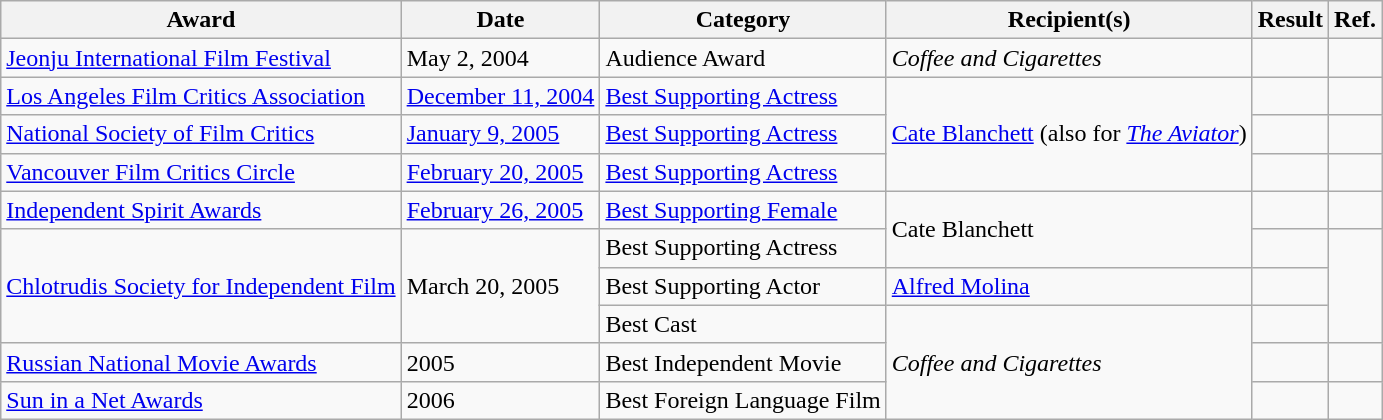<table class="wikitable sortable">
<tr>
<th>Award</th>
<th>Date</th>
<th>Category</th>
<th>Recipient(s)</th>
<th>Result</th>
<th>Ref.</th>
</tr>
<tr>
<td><a href='#'>Jeonju International Film Festival</a></td>
<td>May 2, 2004</td>
<td>Audience Award</td>
<td><em>Coffee and Cigarettes</em></td>
<td></td>
<td></td>
</tr>
<tr>
<td><a href='#'>Los Angeles Film Critics Association</a></td>
<td><a href='#'>December 11, 2004</a></td>
<td><a href='#'>Best Supporting Actress</a></td>
<td rowspan="3"><a href='#'>Cate Blanchett</a> (also for <em><a href='#'>The Aviator</a></em>)</td>
<td></td>
<td></td>
</tr>
<tr>
<td><a href='#'>National Society of Film Critics</a></td>
<td><a href='#'>January 9, 2005</a></td>
<td><a href='#'>Best Supporting Actress</a></td>
<td></td>
<td></td>
</tr>
<tr>
<td><a href='#'>Vancouver Film Critics Circle</a></td>
<td><a href='#'>February 20, 2005</a></td>
<td><a href='#'>Best Supporting Actress</a></td>
<td></td>
<td></td>
</tr>
<tr>
<td><a href='#'>Independent Spirit Awards</a></td>
<td><a href='#'>February 26, 2005</a></td>
<td><a href='#'>Best Supporting Female</a></td>
<td rowspan="2">Cate Blanchett</td>
<td></td>
<td></td>
</tr>
<tr>
<td rowspan="3"><a href='#'>Chlotrudis Society for Independent Film</a></td>
<td rowspan="3">March 20, 2005</td>
<td>Best Supporting Actress</td>
<td></td>
<td rowspan="3"></td>
</tr>
<tr>
<td>Best Supporting Actor</td>
<td><a href='#'>Alfred Molina</a></td>
<td></td>
</tr>
<tr>
<td>Best Cast</td>
<td rowspan="3"><em>Coffee and Cigarettes</em></td>
<td></td>
</tr>
<tr>
<td><a href='#'>Russian National Movie Awards</a></td>
<td>2005</td>
<td>Best Independent Movie</td>
<td></td>
<td></td>
</tr>
<tr>
<td><a href='#'>Sun in a Net Awards</a></td>
<td>2006</td>
<td>Best Foreign Language Film</td>
<td></td>
<td></td>
</tr>
</table>
